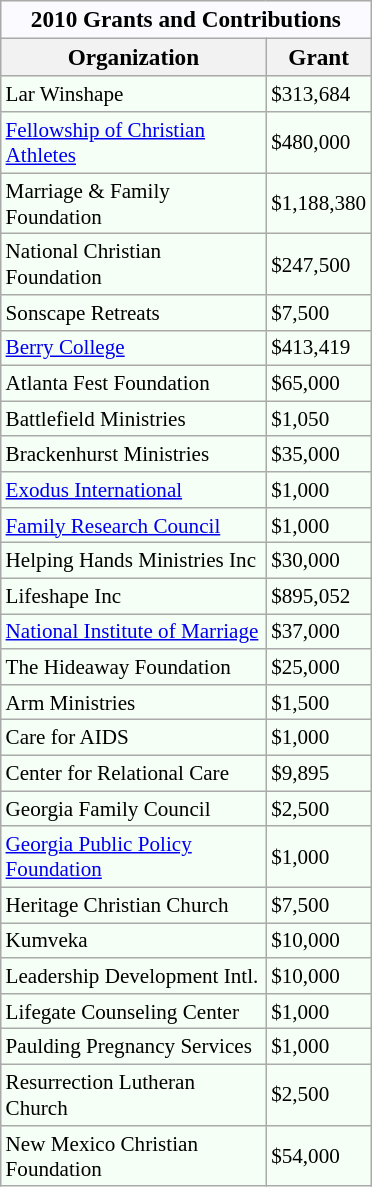<table class="wikitable sortable" border="1" style="background:#F6FFF6; clear: both; float: right; font-size: 88%; margin-left: 20px; width: 248px;">
<tr>
<th colspan="2" style="background: #FAFAFF; font-size: 110% !important;">2010 Grants and Contributions</th>
</tr>
<tr>
<th scope="row" style="font-size: 110% !important;">Organization</th>
<th scope="row"  style="font-size: 110% !important;">Grant</th>
</tr>
<tr>
<td>Lar Winshape</td>
<td>$313,684</td>
</tr>
<tr>
<td><a href='#'>Fellowship of Christian Athletes</a></td>
<td>$480,000</td>
</tr>
<tr>
<td>Marriage & Family Foundation</td>
<td>$1,188,380</td>
</tr>
<tr>
<td>National Christian Foundation</td>
<td>$247,500</td>
</tr>
<tr>
<td>Sonscape Retreats</td>
<td>$7,500</td>
</tr>
<tr>
<td><a href='#'>Berry College</a></td>
<td>$413,419</td>
</tr>
<tr>
<td>Atlanta Fest Foundation</td>
<td>$65,000</td>
</tr>
<tr>
<td>Battlefield Ministries</td>
<td>$1,050</td>
</tr>
<tr>
<td>Brackenhurst Ministries</td>
<td>$35,000</td>
</tr>
<tr>
<td><a href='#'>Exodus International</a></td>
<td>$1,000</td>
</tr>
<tr>
<td><a href='#'>Family Research Council</a></td>
<td>$1,000</td>
</tr>
<tr>
<td>Helping Hands Ministries Inc</td>
<td>$30,000</td>
</tr>
<tr>
<td>Lifeshape Inc</td>
<td>$895,052</td>
</tr>
<tr>
<td><a href='#'>National Institute of Marriage</a></td>
<td>$37,000</td>
</tr>
<tr>
<td>The Hideaway Foundation</td>
<td>$25,000</td>
</tr>
<tr>
<td>Arm Ministries</td>
<td>$1,500</td>
</tr>
<tr>
<td>Care for AIDS</td>
<td>$1,000</td>
</tr>
<tr>
<td>Center for Relational Care</td>
<td>$9,895</td>
</tr>
<tr>
<td>Georgia Family Council</td>
<td>$2,500</td>
</tr>
<tr>
<td><a href='#'>Georgia Public Policy Foundation</a></td>
<td>$1,000</td>
</tr>
<tr>
<td>Heritage Christian Church</td>
<td>$7,500</td>
</tr>
<tr>
<td>Kumveka</td>
<td>$10,000</td>
</tr>
<tr>
<td>Leadership Development Intl.</td>
<td>$10,000</td>
</tr>
<tr>
<td>Lifegate Counseling Center</td>
<td>$1,000</td>
</tr>
<tr>
<td>Paulding Pregnancy Services</td>
<td>$1,000</td>
</tr>
<tr>
<td>Resurrection Lutheran Church</td>
<td>$2,500</td>
</tr>
<tr>
<td>New Mexico Christian Foundation</td>
<td>$54,000</td>
</tr>
</table>
